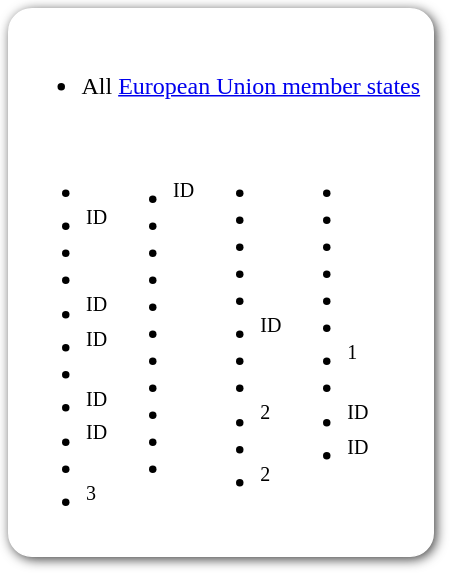<table style=" border-radius:1em; box-shadow: 0.1em 0.1em 0.5em rgba(0,0,0,0.75); background-color: white; border: 1px solid white; padding: 5px;">
<tr style="vertical-align:top;">
<td><br><ul><li> All <a href='#'>European Union member states</a></li></ul><table>
<tr>
<td><br><ul><li></li><li><sup>ID</sup></li><li></li><li></li><li><sup>ID</sup></li><li><sup>ID</sup></li><li></li><li><sup>ID</sup></li><li><sup>ID</sup></li><li></li><li><sup>3</sup></li></ul></td>
<td valign="top"><br><ul><li><sup>ID</sup></li><li></li><li></li><li></li><li></li><li></li><li></li><li></li><li></li><li></li><li></li></ul></td>
<td valign="top"><br><ul><li></li><li></li><li></li><li></li><li></li><li><sup>ID</sup></li><li></li><li></li><li><sup>2</sup></li><li></li><li><sup>2</sup></li></ul></td>
<td valign="top"><br><ul><li></li><li></li><li></li><li></li><li></li><li></li><li><sup>1</sup></li><li></li><li><sup>ID</sup></li><li><sup>ID</sup></li></ul></td>
</tr>
</table>
</td>
</tr>
</table>
